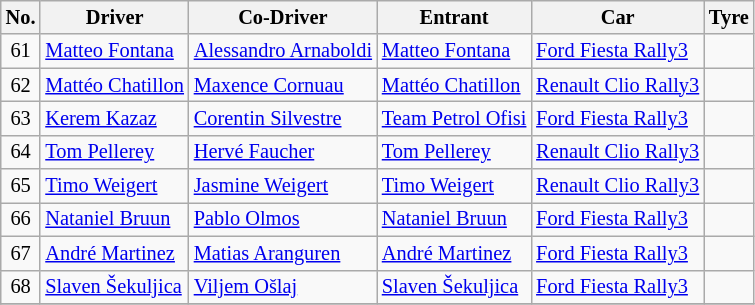<table class="wikitable" style="font-size: 85%;">
<tr>
<th>No.</th>
<th>Driver</th>
<th>Co-Driver</th>
<th>Entrant</th>
<th>Car</th>
<th>Tyre</th>
</tr>
<tr>
<td align="center">61</td>
<td> <a href='#'>Matteo Fontana</a></td>
<td> <a href='#'>Alessandro Arnaboldi</a></td>
<td> <a href='#'>Matteo Fontana</a></td>
<td><a href='#'>Ford Fiesta Rally3</a></td>
<td align="center"></td>
</tr>
<tr>
<td align="center">62</td>
<td> <a href='#'>Mattéo Chatillon</a></td>
<td> <a href='#'>Maxence Cornuau</a></td>
<td> <a href='#'>Mattéo Chatillon</a></td>
<td><a href='#'>Renault Clio Rally3</a></td>
<td align="center"></td>
</tr>
<tr>
<td align="center">63</td>
<td> <a href='#'>Kerem Kazaz</a></td>
<td> <a href='#'>Corentin Silvestre</a></td>
<td> <a href='#'>Team Petrol Ofisi</a></td>
<td><a href='#'>Ford Fiesta Rally3</a></td>
<td align="center"></td>
</tr>
<tr>
<td align="center">64</td>
<td> <a href='#'>Tom Pellerey</a></td>
<td> <a href='#'>Hervé Faucher</a></td>
<td> <a href='#'>Tom Pellerey</a></td>
<td><a href='#'>Renault Clio Rally3</a></td>
<td align="center"></td>
</tr>
<tr>
<td align="center">65</td>
<td> <a href='#'>Timo Weigert</a></td>
<td> <a href='#'>Jasmine Weigert</a></td>
<td> <a href='#'>Timo Weigert</a></td>
<td><a href='#'>Renault Clio Rally3</a></td>
<td align="center"></td>
</tr>
<tr>
<td align="center">66</td>
<td> <a href='#'>Nataniel Bruun</a></td>
<td> <a href='#'>Pablo Olmos</a></td>
<td> <a href='#'>Nataniel Bruun</a></td>
<td><a href='#'>Ford Fiesta Rally3</a></td>
<td align="center"></td>
</tr>
<tr>
<td align="center">67</td>
<td> <a href='#'>André Martinez</a></td>
<td> <a href='#'>Matias Aranguren</a></td>
<td> <a href='#'>André Martinez</a></td>
<td><a href='#'>Ford Fiesta Rally3</a></td>
<td align="center"></td>
</tr>
<tr>
<td align="center">68</td>
<td> <a href='#'>Slaven Šekuljica</a></td>
<td> <a href='#'>Viljem Ošlaj</a></td>
<td> <a href='#'>Slaven Šekuljica</a></td>
<td><a href='#'>Ford Fiesta Rally3</a></td>
<td align="center"></td>
</tr>
<tr>
</tr>
</table>
